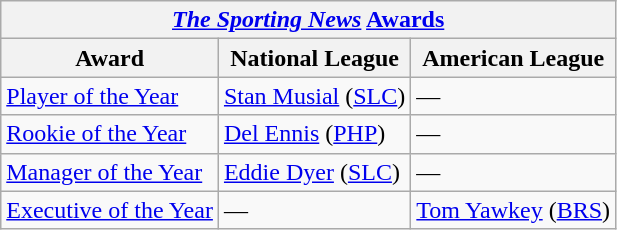<table class="wikitable">
<tr>
<th colspan="3"><em><a href='#'>The Sporting News</a></em> <a href='#'>Awards</a></th>
</tr>
<tr>
<th>Award</th>
<th>National League</th>
<th>American League</th>
</tr>
<tr>
<td><a href='#'>Player of the Year</a></td>
<td><a href='#'>Stan Musial</a> (<a href='#'>SLC</a>)</td>
<td>—</td>
</tr>
<tr>
<td><a href='#'>Rookie of the Year</a></td>
<td><a href='#'>Del Ennis</a> (<a href='#'>PHP</a>)</td>
<td>—</td>
</tr>
<tr>
<td><a href='#'>Manager of the Year</a></td>
<td><a href='#'>Eddie Dyer</a> (<a href='#'>SLC</a>)</td>
<td>—</td>
</tr>
<tr>
<td><a href='#'>Executive of the Year</a></td>
<td>—</td>
<td><a href='#'>Tom Yawkey</a> (<a href='#'>BRS</a>)</td>
</tr>
</table>
